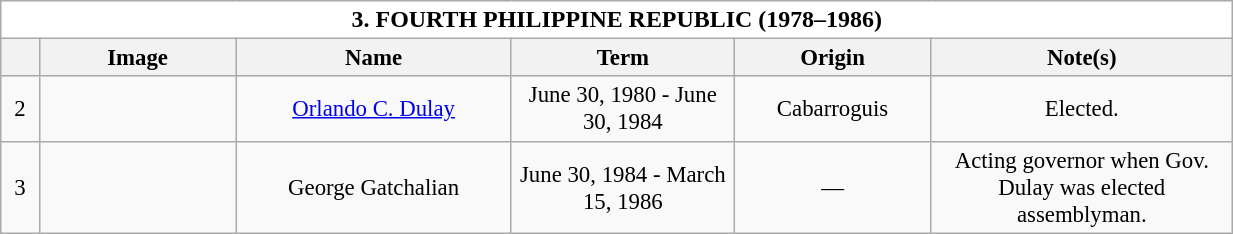<table class="wikitable collapsible collapsed" style="vertical-align:top;text-align:center;font-size:95%;">
<tr>
<th style="background-color:white;font-size:105%;width:51em;" colspan=6>3. FOURTH PHILIPPINE REPUBLIC (1978–1986)</th>
</tr>
<tr>
<th style="width: 1em;text-align:center"></th>
<th style="width: 7em;text-align:center">Image</th>
<th style="width: 10em;text-align:center">Name</th>
<th style="width: 8em;text-align:center">Term</th>
<th style="width: 7em;text-align:center">Origin</th>
<th style="width: 11em;text-align:center">Note(s)</th>
</tr>
<tr>
<td>2</td>
<td></td>
<td><a href='#'>Orlando C. Dulay</a></td>
<td>June 30, 1980 - June 30, 1984</td>
<td>Cabarroguis</td>
<td>Elected.</td>
</tr>
<tr>
<td>3</td>
<td></td>
<td>George Gatchalian</td>
<td>June 30, 1984 - March 15, 1986</td>
<td>—</td>
<td>Acting governor when Gov. Dulay was elected assemblyman.</td>
</tr>
</table>
